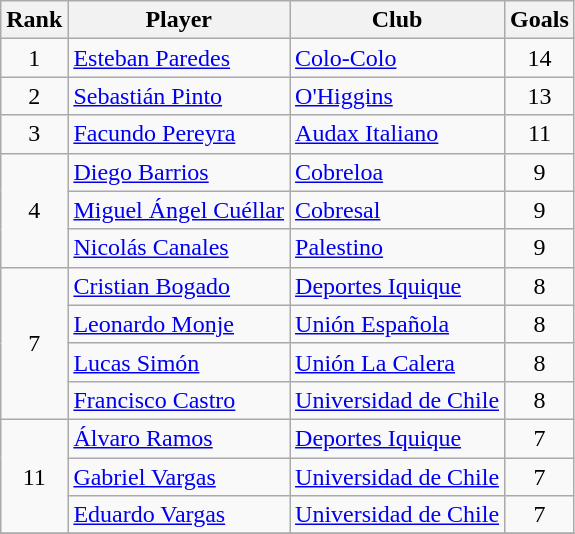<table class="wikitable" style="text-align:center">
<tr>
<th>Rank</th>
<th>Player</th>
<th>Club</th>
<th>Goals</th>
</tr>
<tr>
<td>1</td>
<td align="left"> <a href='#'>Esteban Paredes</a></td>
<td align="left"><a href='#'>Colo-Colo</a></td>
<td>14</td>
</tr>
<tr>
<td>2</td>
<td align="left"> <a href='#'>Sebastián Pinto</a></td>
<td align="left"><a href='#'>O'Higgins</a></td>
<td>13</td>
</tr>
<tr>
<td>3</td>
<td align="left"> <a href='#'>Facundo Pereyra</a></td>
<td align="left"><a href='#'>Audax Italiano</a></td>
<td>11</td>
</tr>
<tr>
<td rowspan="3">4</td>
<td align="left"> <a href='#'>Diego Barrios</a></td>
<td align="left"><a href='#'>Cobreloa</a></td>
<td>9</td>
</tr>
<tr>
<td align="left"> <a href='#'>Miguel Ángel Cuéllar</a></td>
<td align="left"><a href='#'>Cobresal</a></td>
<td>9</td>
</tr>
<tr>
<td align="left"> <a href='#'>Nicolás Canales</a></td>
<td align="left"><a href='#'>Palestino</a></td>
<td>9</td>
</tr>
<tr>
<td rowspan="4">7</td>
<td align="left"> <a href='#'>Cristian Bogado</a></td>
<td align="left"><a href='#'>Deportes Iquique</a></td>
<td>8</td>
</tr>
<tr>
<td align="left"> <a href='#'>Leonardo Monje</a></td>
<td align="left"><a href='#'>Unión Española</a></td>
<td>8</td>
</tr>
<tr>
<td align="left"> <a href='#'>Lucas Simón</a></td>
<td align="left"><a href='#'>Unión La Calera</a></td>
<td>8</td>
</tr>
<tr>
<td align="left"> <a href='#'>Francisco Castro</a></td>
<td align="left"><a href='#'>Universidad de Chile</a></td>
<td>8</td>
</tr>
<tr>
<td rowspan="3">11</td>
<td align="left"> <a href='#'>Álvaro Ramos</a></td>
<td align="left"><a href='#'>Deportes Iquique</a></td>
<td>7</td>
</tr>
<tr>
<td align="left"> <a href='#'>Gabriel Vargas</a></td>
<td align="left"><a href='#'>Universidad de Chile</a></td>
<td>7</td>
</tr>
<tr>
<td align="left"> <a href='#'>Eduardo Vargas</a></td>
<td align="left"><a href='#'>Universidad de Chile</a></td>
<td>7</td>
</tr>
<tr>
</tr>
</table>
